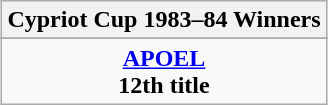<table class="wikitable" style="text-align:center;margin: 0 auto;">
<tr>
<th>Cypriot Cup 1983–84 Winners</th>
</tr>
<tr>
</tr>
<tr>
<td><strong><a href='#'>APOEL</a></strong><br><strong>12th title</strong></td>
</tr>
</table>
